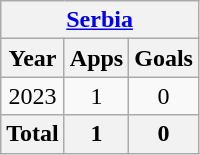<table class="wikitable" style="text-align:center">
<tr>
<th colspan=3><a href='#'>Serbia</a></th>
</tr>
<tr>
<th>Year</th>
<th>Apps</th>
<th>Goals</th>
</tr>
<tr>
<td>2023</td>
<td>1</td>
<td>0</td>
</tr>
<tr>
<th>Total</th>
<th>1</th>
<th>0</th>
</tr>
</table>
